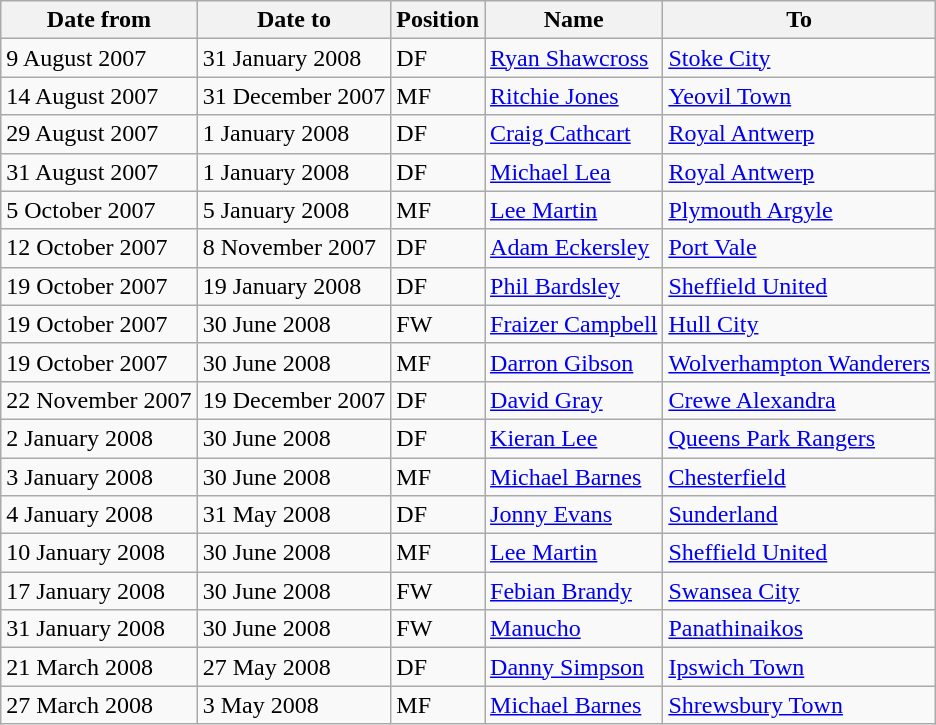<table class="wikitable">
<tr>
<th>Date from</th>
<th>Date to</th>
<th>Position</th>
<th>Name</th>
<th>To</th>
</tr>
<tr>
<td>9 August 2007</td>
<td>31 January 2008</td>
<td>DF</td>
<td> <a href='#'>Ryan Shawcross</a></td>
<td> <a href='#'>Stoke City</a></td>
</tr>
<tr>
<td>14 August 2007</td>
<td>31 December 2007</td>
<td>MF</td>
<td> <a href='#'>Ritchie Jones</a></td>
<td> <a href='#'>Yeovil Town</a></td>
</tr>
<tr>
<td>29 August 2007</td>
<td>1 January 2008</td>
<td>DF</td>
<td> <a href='#'>Craig Cathcart</a></td>
<td> <a href='#'>Royal Antwerp</a></td>
</tr>
<tr>
<td>31 August 2007</td>
<td>1 January 2008</td>
<td>DF</td>
<td> <a href='#'>Michael Lea</a></td>
<td> <a href='#'>Royal Antwerp</a></td>
</tr>
<tr>
<td>5 October 2007</td>
<td>5 January 2008</td>
<td>MF</td>
<td> <a href='#'>Lee Martin</a></td>
<td> <a href='#'>Plymouth Argyle</a></td>
</tr>
<tr>
<td>12 October 2007</td>
<td>8 November 2007</td>
<td>DF</td>
<td> <a href='#'>Adam Eckersley</a></td>
<td> <a href='#'>Port Vale</a></td>
</tr>
<tr>
<td>19 October 2007</td>
<td>19 January 2008</td>
<td>DF</td>
<td> <a href='#'>Phil Bardsley</a></td>
<td> <a href='#'>Sheffield United</a></td>
</tr>
<tr>
<td>19 October 2007</td>
<td>30 June 2008</td>
<td>FW</td>
<td> <a href='#'>Fraizer Campbell</a></td>
<td> <a href='#'>Hull City</a></td>
</tr>
<tr>
<td>19 October 2007</td>
<td>30 June 2008</td>
<td>MF</td>
<td> <a href='#'>Darron Gibson</a></td>
<td> <a href='#'>Wolverhampton Wanderers</a></td>
</tr>
<tr>
<td>22 November 2007</td>
<td>19 December 2007</td>
<td>DF</td>
<td> <a href='#'>David Gray</a></td>
<td> <a href='#'>Crewe Alexandra</a></td>
</tr>
<tr>
<td>2 January 2008</td>
<td>30 June 2008</td>
<td>DF</td>
<td> <a href='#'>Kieran Lee</a></td>
<td> <a href='#'>Queens Park Rangers</a></td>
</tr>
<tr>
<td>3 January 2008</td>
<td>30 June 2008</td>
<td>MF</td>
<td> <a href='#'>Michael Barnes</a></td>
<td> <a href='#'>Chesterfield</a></td>
</tr>
<tr>
<td>4 January 2008</td>
<td>31 May 2008</td>
<td>DF</td>
<td> <a href='#'>Jonny Evans</a></td>
<td> <a href='#'>Sunderland</a></td>
</tr>
<tr>
<td>10 January 2008</td>
<td>30 June 2008</td>
<td>MF</td>
<td> <a href='#'>Lee Martin</a></td>
<td> <a href='#'>Sheffield United</a></td>
</tr>
<tr>
<td>17 January 2008</td>
<td>30 June 2008</td>
<td>FW</td>
<td> <a href='#'>Febian Brandy</a></td>
<td> <a href='#'>Swansea City</a></td>
</tr>
<tr>
<td>31 January 2008</td>
<td>30 June 2008</td>
<td>FW</td>
<td> <a href='#'>Manucho</a></td>
<td> <a href='#'>Panathinaikos</a></td>
</tr>
<tr>
<td>21 March 2008</td>
<td>27 May 2008</td>
<td>DF</td>
<td> <a href='#'>Danny Simpson</a></td>
<td> <a href='#'>Ipswich Town</a></td>
</tr>
<tr>
<td>27 March 2008</td>
<td>3 May 2008</td>
<td>MF</td>
<td> <a href='#'>Michael Barnes</a></td>
<td> <a href='#'>Shrewsbury Town</a></td>
</tr>
</table>
